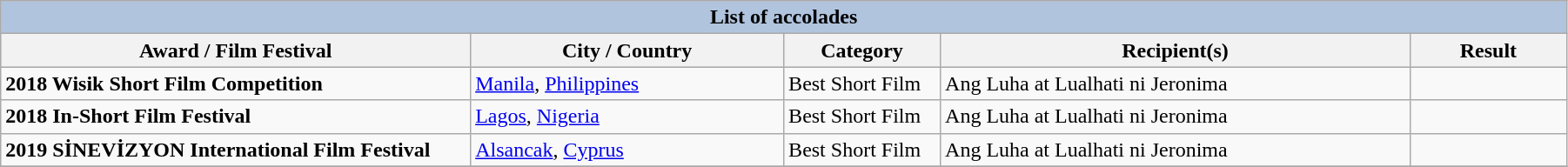<table class="wikitable sortable" style="width:95%;">
<tr style="background:#ccc; text-align:center;">
<th colspan=5 style="background:#B0C4DE;">List of accolades</th>
</tr>
<tr style="background:#ccc; text-align:center;">
<th scope="col" style="width:30%;">Award / Film Festival</th>
<th scope="col" style="width:20%;">City / Country</th>
<th scope="col" style="width:10%;">Category</th>
<th scope="col" style="width:30%;">Recipient(s)</th>
<th scope="col" style="width:10%;">Result</th>
</tr>
<tr>
<td rowspan=1><strong>2018 Wisik Short Film Competition</strong></td>
<td><a href='#'>Manila</a>, <a href='#'>Philippines</a></td>
<td>Best Short Film</td>
<td>Ang Luha at Lualhati ni Jeronima</td>
<td></td>
</tr>
<tr>
<td rowspan=1><strong>2018 In-Short Film Festival</strong></td>
<td><a href='#'>Lagos</a>, <a href='#'>Nigeria</a></td>
<td>Best Short Film</td>
<td>Ang Luha at Lualhati ni Jeronima</td>
<td></td>
</tr>
<tr>
<td rowspan=1><strong>2019 SİNEVİZYON International Film Festival</strong></td>
<td><a href='#'>Alsancak</a>, <a href='#'>Cyprus</a></td>
<td>Best Short Film</td>
<td>Ang Luha at Lualhati ni Jeronima</td>
<td></td>
</tr>
<tr>
</tr>
</table>
